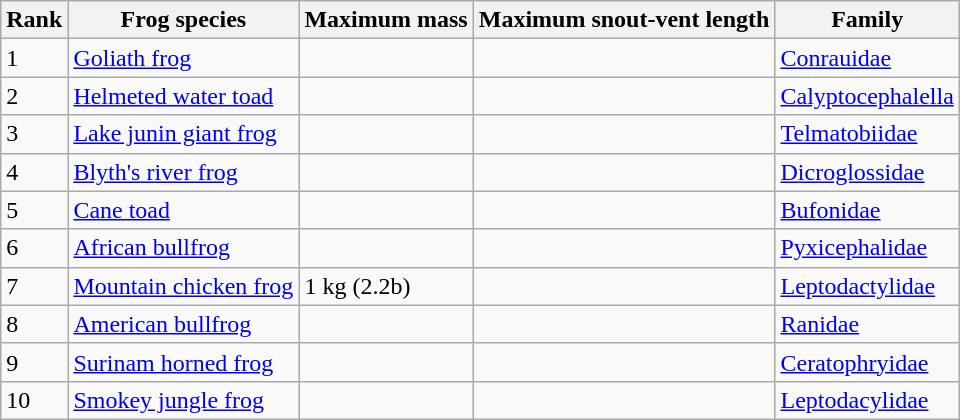<table class="wikitable">
<tr>
<th>Rank</th>
<th>Frog species</th>
<th>Maximum mass</th>
<th>Maximum snout-vent length</th>
<th>Family</th>
</tr>
<tr>
<td>1</td>
<td><a href='#'>Goliath frog</a></td>
<td></td>
<td></td>
<td><a href='#'>Conrauidae</a></td>
</tr>
<tr>
<td>2</td>
<td><a href='#'>Helmeted water toad</a></td>
<td></td>
<td></td>
<td><a href='#'>Calyptocephalella</a></td>
</tr>
<tr>
<td>3</td>
<td><a href='#'>Lake junin giant frog</a></td>
<td></td>
<td></td>
<td><a href='#'>Telmatobiidae</a></td>
</tr>
<tr>
<td>4</td>
<td><a href='#'>Blyth's river frog</a></td>
<td></td>
<td></td>
<td><a href='#'>Dicroglossidae</a></td>
</tr>
<tr>
<td>5</td>
<td><a href='#'>Cane toad</a></td>
<td></td>
<td></td>
<td><a href='#'>Bufonidae</a></td>
</tr>
<tr>
<td>6</td>
<td><a href='#'>African bullfrog</a></td>
<td></td>
<td></td>
<td><a href='#'>Pyxicephalidae</a></td>
</tr>
<tr>
<td>7</td>
<td><a href='#'>Mountain chicken frog</a></td>
<td>1 kg (2.2b)</td>
<td></td>
<td><a href='#'>Leptodactylidae</a></td>
</tr>
<tr>
<td>8</td>
<td><a href='#'>American bullfrog</a></td>
<td></td>
<td></td>
<td><a href='#'>Ranidae</a></td>
</tr>
<tr>
<td>9</td>
<td><a href='#'>Surinam horned frog</a></td>
<td></td>
<td></td>
<td><a href='#'>Ceratophryidae</a></td>
</tr>
<tr>
<td>10</td>
<td><a href='#'>Smokey jungle frog</a></td>
<td></td>
<td></td>
<td><a href='#'>Leptodacylidae</a></td>
</tr>
</table>
